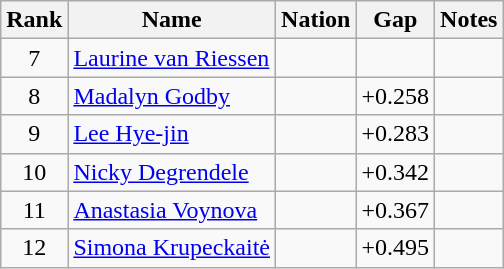<table class="wikitable sortable" style="text-align:center">
<tr>
<th>Rank</th>
<th>Name</th>
<th>Nation</th>
<th>Gap</th>
<th>Notes</th>
</tr>
<tr>
<td>7</td>
<td align=left><a href='#'>Laurine van Riessen</a></td>
<td align=left></td>
<td></td>
<td></td>
</tr>
<tr>
<td>8</td>
<td align=left><a href='#'>Madalyn Godby</a></td>
<td align=left></td>
<td>+0.258</td>
<td></td>
</tr>
<tr>
<td>9</td>
<td align=left><a href='#'>Lee Hye-jin</a></td>
<td align=left></td>
<td>+0.283</td>
<td></td>
</tr>
<tr>
<td>10</td>
<td align=left><a href='#'>Nicky Degrendele</a></td>
<td align=left></td>
<td>+0.342</td>
<td></td>
</tr>
<tr>
<td>11</td>
<td align=left><a href='#'>Anastasia Voynova</a></td>
<td align=left></td>
<td>+0.367</td>
<td></td>
</tr>
<tr>
<td>12</td>
<td align=left><a href='#'>Simona Krupeckaitė</a></td>
<td align=left></td>
<td>+0.495</td>
<td></td>
</tr>
</table>
